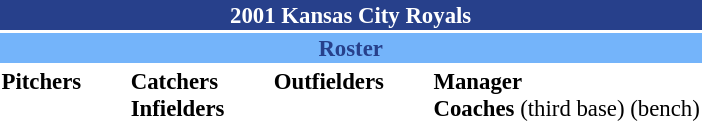<table class="toccolours" style="font-size: 95%;">
<tr>
<th colspan="10" style="background-color: #27408B; color: white; text-align: center;">2001 Kansas City Royals</th>
</tr>
<tr>
<td colspan="10" style="background-color: #74B4FA; color: #27408B; text-align: center;"><strong>Roster</strong></td>
</tr>
<tr>
<td valign="top"><strong>Pitchers</strong><br> 

















</td>
<td width="25px"></td>
<td valign="top"><strong>Catchers</strong><br>




<strong>Infielders</strong>










</td>
<td width="25px"></td>
<td valign="top"><strong>Outfielders</strong><br>







</td>
<td width="25px"></td>
<td valign="top"><strong>Manager</strong><br>
<strong>Coaches</strong>
 (third base)


 (bench)

</td>
</tr>
</table>
